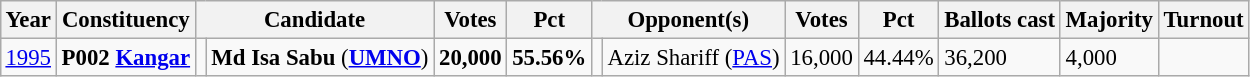<table class="wikitable" style="margin:0.5em ; font-size:95%">
<tr>
<th>Year</th>
<th>Constituency</th>
<th colspan=2>Candidate</th>
<th>Votes</th>
<th>Pct</th>
<th colspan=2>Opponent(s)</th>
<th>Votes</th>
<th>Pct</th>
<th>Ballots cast</th>
<th>Majority</th>
<th>Turnout</th>
</tr>
<tr>
<td><a href='#'>1995</a></td>
<td><strong>P002 <a href='#'>Kangar</a></strong></td>
<td></td>
<td><strong>Md Isa Sabu</strong> (<a href='#'><strong>UMNO</strong></a>)</td>
<td align=right><strong>20,000</strong></td>
<td><strong>55.56%</strong></td>
<td></td>
<td>Aziz Shariff (<a href='#'>PAS</a>)</td>
<td align=right>16,000</td>
<td>44.44%</td>
<td>36,200</td>
<td>4,000</td>
<td></td>
</tr>
</table>
